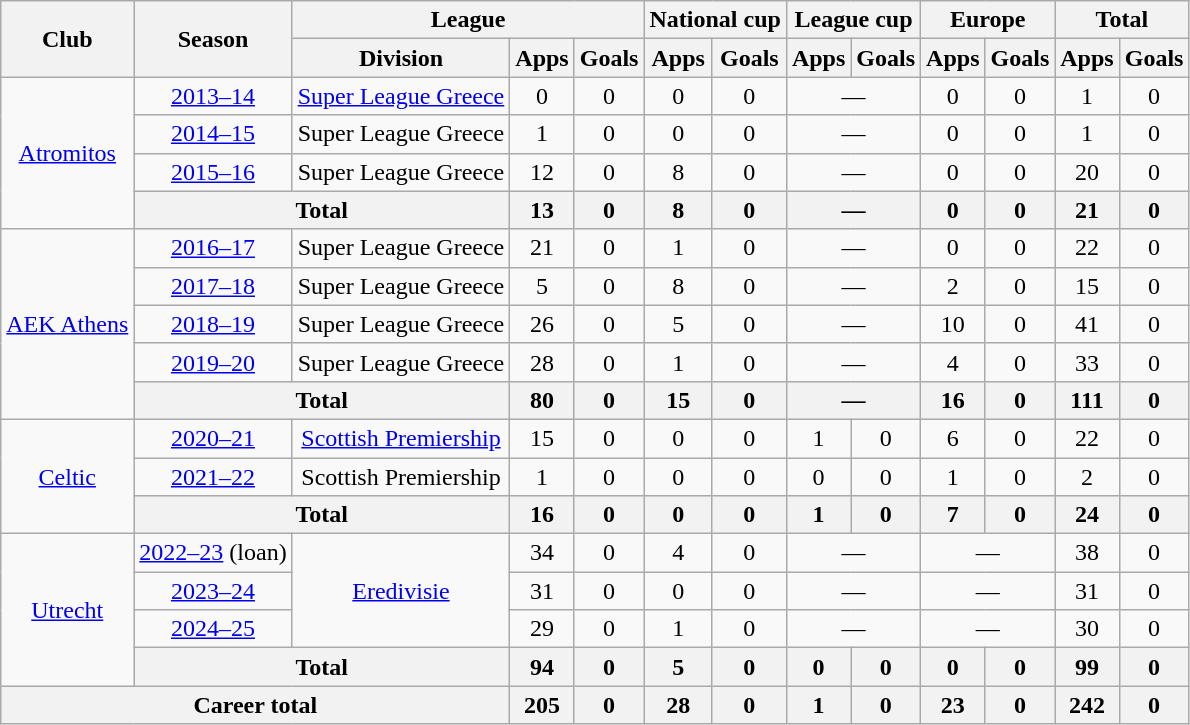<table class="wikitable" style="text-align:center">
<tr>
<th rowspan="2">Club</th>
<th rowspan="2">Season</th>
<th colspan="3">League</th>
<th colspan="2">National cup</th>
<th colspan="2">League cup</th>
<th colspan="2">Europe</th>
<th colspan="2">Total</th>
</tr>
<tr>
<th>Division</th>
<th>Apps</th>
<th>Goals</th>
<th>Apps</th>
<th>Goals</th>
<th>Apps</th>
<th>Goals</th>
<th>Apps</th>
<th>Goals</th>
<th>Apps</th>
<th>Goals</th>
</tr>
<tr>
<td rowspan="4"><a href='#'>Atromitos</a></td>
<td><a href='#'>2013–14</a></td>
<td><a href='#'>Super League Greece</a></td>
<td>0</td>
<td>0</td>
<td>0</td>
<td>0</td>
<td colspan="2">—</td>
<td>0</td>
<td>0</td>
<td>1</td>
<td>0</td>
</tr>
<tr>
<td><a href='#'>2014–15</a></td>
<td>Super League Greece</td>
<td>1</td>
<td>0</td>
<td>0</td>
<td>0</td>
<td colspan="2">—</td>
<td>0</td>
<td>0</td>
<td>1</td>
<td>0</td>
</tr>
<tr>
<td><a href='#'>2015–16</a></td>
<td>Super League Greece</td>
<td>12</td>
<td>0</td>
<td>8</td>
<td>0</td>
<td colspan="2">—</td>
<td>0</td>
<td>0</td>
<td>20</td>
<td>0</td>
</tr>
<tr>
<th colspan="2">Total</th>
<th>13</th>
<th>0</th>
<th>8</th>
<th>0</th>
<th colspan="2">—</th>
<th>0</th>
<th>0</th>
<th>21</th>
<th>0</th>
</tr>
<tr>
<td rowspan="5"><a href='#'>AEK Athens</a></td>
<td><a href='#'>2016–17</a></td>
<td>Super League Greece</td>
<td>21</td>
<td>0</td>
<td>1</td>
<td>0</td>
<td colspan="2">—</td>
<td>0</td>
<td>0</td>
<td>22</td>
<td>0</td>
</tr>
<tr>
<td><a href='#'>2017–18</a></td>
<td>Super League Greece</td>
<td>5</td>
<td>0</td>
<td>8</td>
<td>0</td>
<td colspan="2">—</td>
<td>2</td>
<td>0</td>
<td>15</td>
<td>0</td>
</tr>
<tr>
<td><a href='#'>2018–19</a></td>
<td>Super League Greece</td>
<td>26</td>
<td>0</td>
<td>5</td>
<td>0</td>
<td colspan="2">—</td>
<td>10</td>
<td>0</td>
<td>41</td>
<td>0</td>
</tr>
<tr>
<td><a href='#'>2019–20</a></td>
<td>Super League Greece</td>
<td>28</td>
<td>0</td>
<td>1</td>
<td>0</td>
<td colspan="2">—</td>
<td>4</td>
<td>0</td>
<td>33</td>
<td>0</td>
</tr>
<tr>
<th colspan="2">Total</th>
<th>80</th>
<th>0</th>
<th>15</th>
<th>0</th>
<th colspan="2">—</th>
<th>16</th>
<th>0</th>
<th>111</th>
<th>0</th>
</tr>
<tr>
<td rowspan="3"><a href='#'>Celtic</a></td>
<td><a href='#'>2020–21</a></td>
<td><a href='#'>Scottish Premiership</a></td>
<td>15</td>
<td>0</td>
<td>0</td>
<td>0</td>
<td>1</td>
<td>0</td>
<td>6</td>
<td>0</td>
<td>22</td>
<td>0</td>
</tr>
<tr>
<td><a href='#'>2021–22</a></td>
<td>Scottish Premiership</td>
<td>1</td>
<td>0</td>
<td>0</td>
<td>0</td>
<td>0</td>
<td>0</td>
<td>1</td>
<td>0</td>
<td>2</td>
<td>0</td>
</tr>
<tr>
<th colspan="2">Total</th>
<th>16</th>
<th>0</th>
<th>0</th>
<th>0</th>
<th>1</th>
<th>0</th>
<th>7</th>
<th>0</th>
<th>24</th>
<th>0</th>
</tr>
<tr>
<td rowspan="4"><a href='#'>Utrecht</a></td>
<td><a href='#'>2022–23</a> (loan)</td>
<td rowspan="3"><a href='#'>Eredivisie</a></td>
<td>34</td>
<td>0</td>
<td>4</td>
<td>0</td>
<td colspan="2">—</td>
<td colspan="2">—</td>
<td>38</td>
<td>0</td>
</tr>
<tr>
<td><a href='#'>2023–24</a></td>
<td>31</td>
<td>0</td>
<td>0</td>
<td>0</td>
<td colspan="2">—</td>
<td colspan="2">—</td>
<td>31</td>
<td>0</td>
</tr>
<tr>
<td><a href='#'>2024–25</a></td>
<td>29</td>
<td>0</td>
<td>1</td>
<td>0</td>
<td colspan="2">—</td>
<td colspan="2">—</td>
<td>30</td>
<td>0</td>
</tr>
<tr>
<th colspan="2">Total</th>
<th>94</th>
<th>0</th>
<th>5</th>
<th>0</th>
<th>0</th>
<th>0</th>
<th>0</th>
<th>0</th>
<th>99</th>
<th>0</th>
</tr>
<tr>
<th colspan="3">Career total</th>
<th>205</th>
<th>0</th>
<th>28</th>
<th>0</th>
<th>1</th>
<th>0</th>
<th>23</th>
<th>0</th>
<th>242</th>
<th>0</th>
</tr>
</table>
